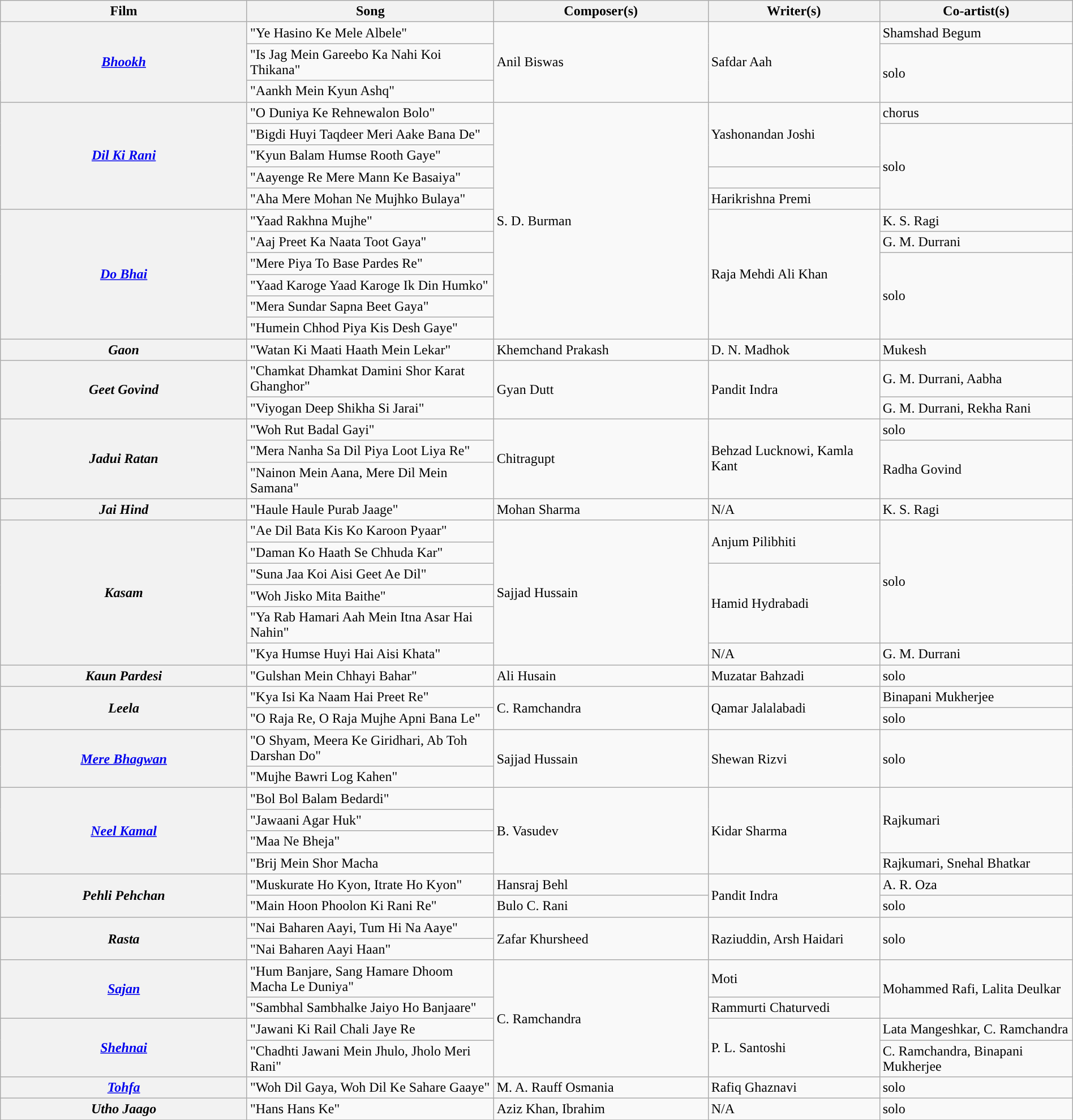<table class="wikitable plainrowheaders" width="100%" textcolor:#000;">
<tr style="background:#b0e0e66;">
<th scope="col" width=23%><strong>Film</strong></th>
<th scope="col" width=23%><strong>Song</strong></th>
<th scope="col" width=20%><strong>Composer(s)</strong></th>
<th scope="col" width=16%><strong>Writer(s)</strong></th>
<th scope="col" width=18%><strong>Co-artist(s)</strong></th>
</tr>
<tr>
<th Rowspan=3><em><a href='#'>Bhookh</a></em></th>
<td>"Ye Hasino Ke Mele Albele"</td>
<td rowspan=3>Anil Biswas</td>
<td Rowspan=3>Safdar Aah</td>
<td>Shamshad Begum</td>
</tr>
<tr>
<td>"Is Jag Mein Gareebo Ka Nahi Koi Thikana"</td>
<td rowspan=2>solo</td>
</tr>
<tr>
<td>"Aankh Mein Kyun Ashq"</td>
</tr>
<tr>
<th Rowspan=5><em><a href='#'>Dil Ki Rani</a></em></th>
<td>"O Duniya Ke Rehnewalon Bolo"</td>
<td Rowspan=11>S. D. Burman</td>
<td rowspan=3>Yashonandan Joshi</td>
<td>chorus</td>
</tr>
<tr>
<td>"Bigdi Huyi Taqdeer Meri Aake Bana De"</td>
<td rowspan=4>solo</td>
</tr>
<tr>
<td>"Kyun Balam Humse Rooth Gaye"</td>
</tr>
<tr>
<td>"Aayenge Re Mere Mann Ke Basaiya"</td>
</tr>
<tr>
<td>"Aha Mere Mohan Ne Mujhko Bulaya"</td>
<td>Harikrishna Premi</td>
</tr>
<tr>
<th Rowspan=6><em><a href='#'>Do Bhai</a></em></th>
<td>"Yaad Rakhna Mujhe"</td>
<td Rowspan=6>Raja Mehdi Ali Khan</td>
<td>K. S. Ragi</td>
</tr>
<tr>
<td>"Aaj Preet Ka Naata Toot Gaya"</td>
<td>G. M. Durrani</td>
</tr>
<tr>
<td>"Mere Piya To Base Pardes Re"</td>
<td rowspan=4>solo</td>
</tr>
<tr>
<td>"Yaad Karoge Yaad Karoge Ik Din Humko"</td>
</tr>
<tr>
<td>"Mera Sundar Sapna Beet Gaya"</td>
</tr>
<tr>
<td>"Humein Chhod Piya Kis Desh Gaye"</td>
</tr>
<tr>
<th><em>Gaon</em></th>
<td>"Watan Ki Maati Haath Mein Lekar"</td>
<td>Khemchand Prakash</td>
<td>D. N. Madhok</td>
<td>Mukesh</td>
</tr>
<tr>
<th Rowspan=2><em>Geet Govind</em></th>
<td>"Chamkat Dhamkat Damini Shor Karat Ghanghor"</td>
<td rowspan=2>Gyan Dutt</td>
<td rowspan=2>Pandit Indra</td>
<td>G. M. Durrani, Aabha</td>
</tr>
<tr>
<td>"Viyogan Deep Shikha Si Jarai"</td>
<td>G. M. Durrani, Rekha Rani</td>
</tr>
<tr>
<th Rowspan=3><em>Jadui Ratan</em></th>
<td>"Woh Rut Badal Gayi"</td>
<td Rowspan=3>Chitragupt</td>
<td Rowspan=3>Behzad Lucknowi, Kamla Kant</td>
<td>solo</td>
</tr>
<tr>
<td>"Mera Nanha Sa Dil Piya Loot Liya Re"</td>
<td Rowspan=2>Radha Govind</td>
</tr>
<tr>
<td>"Nainon Mein Aana, Mere Dil Mein Samana"</td>
</tr>
<tr>
<th><em>Jai Hind</em></th>
<td>"Haule Haule Purab Jaage"</td>
<td>Mohan Sharma</td>
<td>N/A</td>
<td>K. S. Ragi</td>
</tr>
<tr>
<th Rowspan=6><em>Kasam</em></th>
<td>"Ae Dil Bata Kis Ko Karoon Pyaar"</td>
<td rowspan=6>Sajjad Hussain</td>
<td rowspan=2>Anjum Pilibhiti</td>
<td rowspan=5>solo</td>
</tr>
<tr>
<td>"Daman Ko Haath Se Chhuda Kar"</td>
</tr>
<tr>
<td>"Suna Jaa Koi Aisi Geet Ae Dil"</td>
<td rowspan=3>Hamid Hydrabadi</td>
</tr>
<tr>
<td>"Woh Jisko Mita Baithe"</td>
</tr>
<tr>
<td>"Ya Rab Hamari Aah Mein Itna Asar Hai Nahin"</td>
</tr>
<tr>
<td>"Kya Humse Huyi Hai Aisi Khata"</td>
<td>N/A</td>
<td>G. M. Durrani</td>
</tr>
<tr>
<th><em>Kaun Pardesi</em></th>
<td>"Gulshan Mein Chhayi Bahar"</td>
<td>Ali Husain</td>
<td>Muzatar Bahzadi</td>
<td>solo</td>
</tr>
<tr>
<th Rowspan=2><em>Leela</em></th>
<td>"Kya Isi Ka Naam Hai Preet Re"</td>
<td Rowspan=2>C. Ramchandra</td>
<td rowspan=2>Qamar Jalalabadi</td>
<td>Binapani Mukherjee</td>
</tr>
<tr>
<td>"O Raja Re, O Raja Mujhe Apni Bana Le"</td>
<td>solo</td>
</tr>
<tr>
<th Rowspan=2><em><a href='#'>Mere Bhagwan</a></em></th>
<td>"O Shyam, Meera Ke Giridhari, Ab Toh Darshan Do"</td>
<td rowspan=2>Sajjad Hussain</td>
<td rowspan=2>Shewan Rizvi</td>
<td rowspan=2>solo</td>
</tr>
<tr>
<td>"Mujhe Bawri Log Kahen"</td>
</tr>
<tr>
<th Rowspan=4><em><a href='#'>Neel Kamal</a></em></th>
<td>"Bol Bol Balam Bedardi"</td>
<td rowspan=4>B. Vasudev</td>
<td rowspan=4>Kidar Sharma</td>
<td rowspan=3>Rajkumari</td>
</tr>
<tr>
<td>"Jawaani Agar Huk"</td>
</tr>
<tr>
<td>"Maa Ne Bheja"</td>
</tr>
<tr>
<td>"Brij Mein Shor Macha</td>
<td>Rajkumari, Snehal Bhatkar</td>
</tr>
<tr>
<th Rowspan=2><em>Pehli Pehchan</em></th>
<td>"Muskurate Ho Kyon, Itrate Ho Kyon"</td>
<td>Hansraj Behl</td>
<td rowspan=2>Pandit Indra</td>
<td>A. R. Oza</td>
</tr>
<tr>
<td>"Main Hoon Phoolon Ki Rani Re"</td>
<td>Bulo C. Rani</td>
<td>solo</td>
</tr>
<tr>
<th rowspan=2><em>Rasta</em></th>
<td>"Nai Baharen Aayi, Tum Hi Na Aaye"</td>
<td rowspan=2>Zafar Khursheed</td>
<td rowspan=2>Raziuddin, Arsh Haidari</td>
<td rowspan=2>solo</td>
</tr>
<tr>
<td>"Nai Baharen Aayi Haan"</td>
</tr>
<tr>
<th Rowspan=2><em><a href='#'>Sajan</a></em></th>
<td>"Hum Banjare, Sang Hamare Dhoom Macha Le Duniya"</td>
<td rowspan=4>C. Ramchandra</td>
<td>Moti</td>
<td rowspan=2>Mohammed Rafi, Lalita Deulkar</td>
</tr>
<tr>
<td>"Sambhal Sambhalke Jaiyo Ho Banjaare"</td>
<td>Rammurti Chaturvedi</td>
</tr>
<tr>
<th Rowspan=2><em><a href='#'>Shehnai</a></em></th>
<td>"Jawani Ki Rail Chali Jaye Re</td>
<td Rowspan=2>P. L. Santoshi</td>
<td>Lata Mangeshkar, C. Ramchandra</td>
</tr>
<tr>
<td>"Chadhti Jawani Mein Jhulo, Jholo Meri Rani"</td>
<td>C. Ramchandra, Binapani Mukherjee</td>
</tr>
<tr>
<th><em><a href='#'>Tohfa</a></em></th>
<td>"Woh Dil Gaya, Woh Dil Ke Sahare Gaaye"</td>
<td>M. A. Rauff Osmania</td>
<td>Rafiq Ghaznavi</td>
<td>solo</td>
</tr>
<tr>
<th><em>Utho Jaago</em></th>
<td>"Hans Hans Ke"</td>
<td>Aziz Khan, Ibrahim</td>
<td>N/A</td>
<td>solo</td>
</tr>
<tr>
</tr>
</table>
